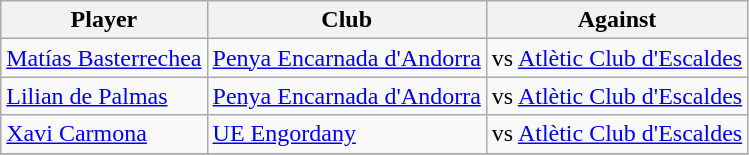<table class="wikitable" style="text-align:center;">
<tr>
<th>Player</th>
<th>Club</th>
<th>Against</th>
</tr>
<tr>
<td align="left"> <a href='#'>Matías Basterrechea</a></td>
<td align="left"><a href='#'>Penya Encarnada d'Andorra</a></td>
<td align="left">vs <a href='#'>Atlètic Club d'Escaldes</a></td>
</tr>
<tr>
<td align="left"> <a href='#'>Lilian de Palmas</a></td>
<td align="left"><a href='#'>Penya Encarnada d'Andorra</a></td>
<td align="left">vs <a href='#'>Atlètic Club d'Escaldes</a></td>
</tr>
<tr>
<td align="left"> <a href='#'>Xavi Carmona</a></td>
<td align="left"><a href='#'>UE Engordany</a></td>
<td align="left">vs <a href='#'>Atlètic Club d'Escaldes</a></td>
</tr>
<tr>
</tr>
</table>
